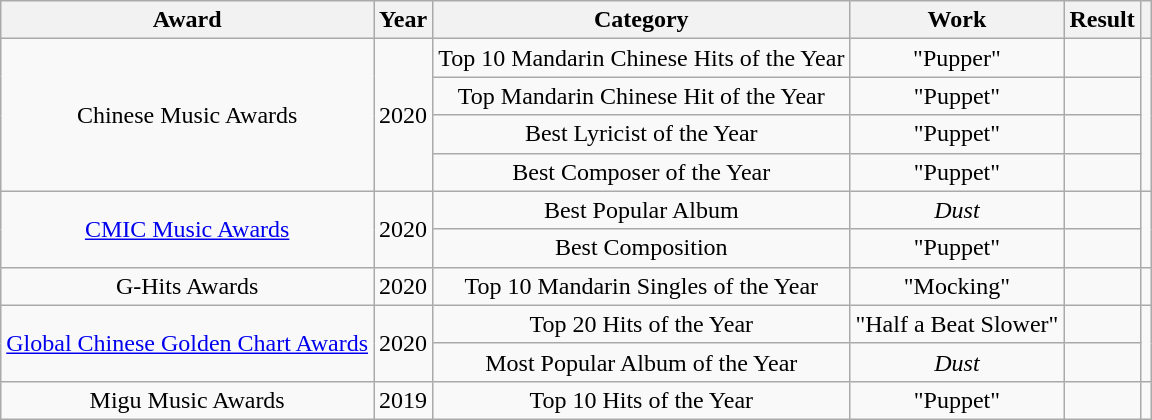<table class="wikitable sortable plainrowheaders" style="text-align:center;">
<tr>
<th scope="col">Award</th>
<th scope="col">Year</th>
<th scope="col">Category</th>
<th scope="col">Work</th>
<th scope="col">Result</th>
<th class="unsortable"></th>
</tr>
<tr>
<td rowspan="4">Chinese Music Awards</td>
<td rowspan="4">2020</td>
<td>Top 10 Mandarin Chinese Hits of the Year</td>
<td>"Pupper"</td>
<td></td>
<td rowspan="4"></td>
</tr>
<tr>
<td>Top Mandarin Chinese Hit of the Year</td>
<td>"Puppet"</td>
<td></td>
</tr>
<tr>
<td>Best Lyricist of the Year</td>
<td>"Puppet"</td>
<td></td>
</tr>
<tr>
<td>Best Composer of the Year</td>
<td>"Puppet"</td>
<td></td>
</tr>
<tr>
<td rowspan="2"><a href='#'>CMIC Music Awards</a></td>
<td rowspan="2">2020</td>
<td>Best Popular Album</td>
<td><em>Dust</em></td>
<td></td>
<td rowspan="2"></td>
</tr>
<tr>
<td>Best Composition</td>
<td>"Puppet"</td>
<td></td>
</tr>
<tr>
<td>G-Hits Awards</td>
<td>2020</td>
<td>Top 10 Mandarin Singles of the Year</td>
<td>"Mocking"</td>
<td></td>
<td></td>
</tr>
<tr>
<td rowspan="2"><a href='#'>Global Chinese Golden Chart Awards</a></td>
<td rowspan="2">2020</td>
<td>Top 20 Hits of the Year</td>
<td>"Half a Beat Slower"</td>
<td></td>
<td rowspan="2"></td>
</tr>
<tr>
<td>Most Popular Album of the Year</td>
<td><em>Dust</em></td>
<td></td>
</tr>
<tr>
<td>Migu Music Awards</td>
<td>2019</td>
<td>Top 10 Hits of the Year</td>
<td>"Puppet"</td>
<td></td>
<td></td>
</tr>
</table>
